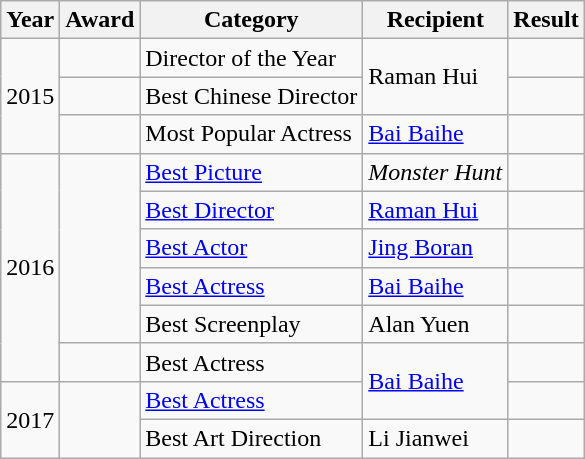<table class="wikitable">
<tr>
<th>Year</th>
<th>Award</th>
<th>Category</th>
<th>Recipient</th>
<th>Result</th>
</tr>
<tr>
<td rowspan=3>2015</td>
<td></td>
<td>Director of the Year</td>
<td rowspan=2>Raman Hui</td>
<td></td>
</tr>
<tr>
<td></td>
<td>Best Chinese Director</td>
<td></td>
</tr>
<tr>
<td></td>
<td>Most Popular Actress</td>
<td rowspan=1><a href='#'>Bai Baihe</a></td>
<td></td>
</tr>
<tr>
<td rowspan=6>2016</td>
<td rowspan=5></td>
<td><a href='#'>Best Picture</a></td>
<td><em>Monster Hunt</em></td>
<td></td>
</tr>
<tr>
<td><a href='#'>Best Director</a></td>
<td><a href='#'>Raman Hui</a></td>
<td></td>
</tr>
<tr>
<td><a href='#'>Best Actor</a></td>
<td><a href='#'>Jing Boran</a></td>
<td></td>
</tr>
<tr>
<td><a href='#'>Best Actress</a></td>
<td><a href='#'>Bai Baihe</a></td>
<td></td>
</tr>
<tr>
<td>Best Screenplay</td>
<td>Alan Yuen</td>
<td></td>
</tr>
<tr>
<td></td>
<td>Best Actress</td>
<td rowspan=2><a href='#'>Bai Baihe</a></td>
<td></td>
</tr>
<tr>
<td rowspan=2>2017</td>
<td rowspan=2></td>
<td><a href='#'>Best Actress</a></td>
<td></td>
</tr>
<tr>
<td>Best Art Direction</td>
<td>Li Jianwei</td>
<td></td>
</tr>
</table>
